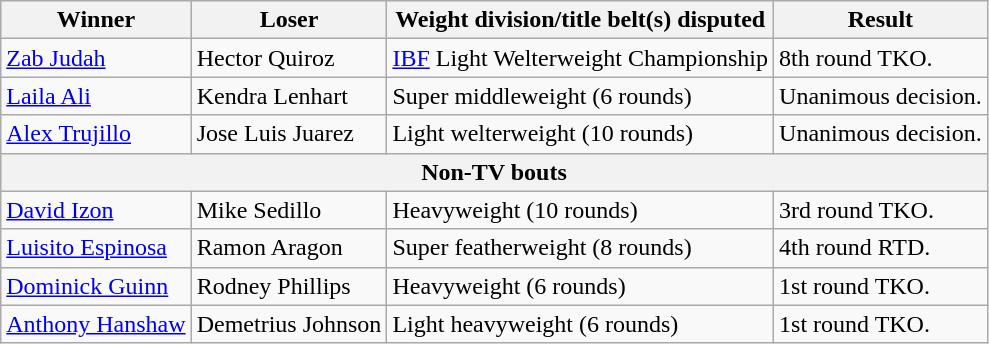<table class=wikitable>
<tr>
<th>Winner</th>
<th>Loser</th>
<th>Weight division/title belt(s) disputed</th>
<th>Result</th>
</tr>
<tr>
<td> <a href='#'>Zab Judah</a></td>
<td> Hector Quiroz</td>
<td><a href='#'>IBF</a> Light Welterweight Championship</td>
<td>8th round TKO.</td>
</tr>
<tr>
<td> <a href='#'>Laila Ali</a></td>
<td> Kendra Lenhart</td>
<td>Super middleweight (6 rounds)</td>
<td>Unanimous decision.</td>
</tr>
<tr>
<td> <a href='#'>Alex Trujillo</a></td>
<td> Jose Luis Juarez</td>
<td>Light welterweight (10 rounds)</td>
<td>Unanimous decision.</td>
</tr>
<tr>
<th colspan=4>Non-TV bouts</th>
</tr>
<tr>
<td> <a href='#'>David Izon</a></td>
<td> Mike Sedillo</td>
<td>Heavyweight (10 rounds)</td>
<td>3rd round TKO.</td>
</tr>
<tr>
<td> <a href='#'>Luisito Espinosa</a></td>
<td> Ramon Aragon</td>
<td>Super featherweight (8 rounds)</td>
<td>4th round RTD.</td>
</tr>
<tr>
<td> <a href='#'>Dominick Guinn</a></td>
<td> Rodney Phillips</td>
<td>Heavyweight (6 rounds)</td>
<td>1st round TKO.</td>
</tr>
<tr>
<td> <a href='#'>Anthony Hanshaw</a></td>
<td> Demetrius Johnson</td>
<td>Light heavyweight (6 rounds)</td>
<td>1st round TKO.</td>
</tr>
</table>
